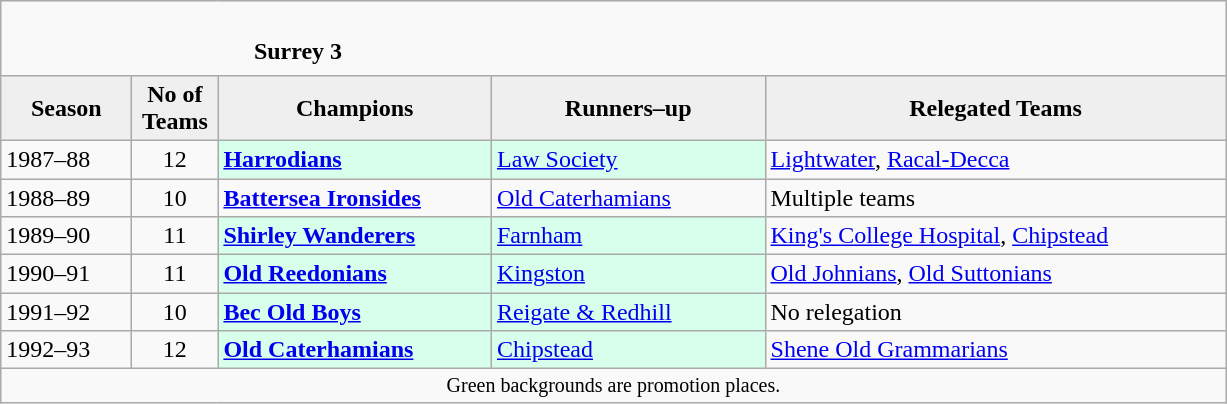<table class="wikitable" style="text-align: left;">
<tr>
<td colspan="11" cellpadding="0" cellspacing="0"><br><table border="0" style="width:100%;" cellpadding="0" cellspacing="0">
<tr>
<td style="width:20%; border:0;"></td>
<td style="border:0;"><strong>Surrey 3</strong></td>
<td style="width:20%; border:0;"></td>
</tr>
</table>
</td>
</tr>
<tr>
<th style="background:#efefef; width:80px;">Season</th>
<th style="background:#efefef; width:50px;">No of Teams</th>
<th style="background:#efefef; width:175px;">Champions</th>
<th style="background:#efefef; width:175px;">Runners–up</th>
<th style="background:#efefef; width:300px;">Relegated Teams</th>
</tr>
<tr align=left>
<td>1987–88</td>
<td style="text-align: center;">12</td>
<td style="background:#d8ffeb;"><strong><a href='#'>Harrodians</a></strong></td>
<td style="background:#d8ffeb;"><a href='#'>Law Society</a></td>
<td><a href='#'>Lightwater</a>, <a href='#'>Racal-Decca</a></td>
</tr>
<tr>
<td>1988–89</td>
<td style="text-align: center;">10</td>
<td><strong><a href='#'>Battersea Ironsides</a></strong></td>
<td><a href='#'>Old Caterhamians</a></td>
<td>Multiple teams</td>
</tr>
<tr>
<td>1989–90</td>
<td style="text-align: center;">11</td>
<td style="background:#d8ffeb;"><strong><a href='#'>Shirley Wanderers</a></strong></td>
<td style="background:#d8ffeb;"><a href='#'>Farnham</a></td>
<td><a href='#'>King's College Hospital</a>, <a href='#'>Chipstead</a></td>
</tr>
<tr>
<td>1990–91</td>
<td style="text-align: center;">11</td>
<td style="background:#d8ffeb;"><strong><a href='#'>Old Reedonians</a></strong></td>
<td style="background:#d8ffeb;"><a href='#'>Kingston</a></td>
<td><a href='#'>Old Johnians</a>, <a href='#'>Old Suttonians</a></td>
</tr>
<tr>
<td>1991–92</td>
<td style="text-align: center;">10</td>
<td style="background:#d8ffeb;"><strong><a href='#'>Bec Old Boys</a></strong></td>
<td style="background:#d8ffeb;"><a href='#'>Reigate & Redhill</a></td>
<td>No relegation</td>
</tr>
<tr>
<td>1992–93</td>
<td style="text-align: center;">12</td>
<td style="background:#d8ffeb;"><strong><a href='#'>Old Caterhamians</a></strong></td>
<td style="background:#d8ffeb;"><a href='#'>Chipstead</a></td>
<td><a href='#'>Shene Old Grammarians</a></td>
</tr>
<tr>
<td colspan="15"  style="border:0; font-size:smaller; text-align:center;">Green backgrounds are promotion places.</td>
</tr>
</table>
